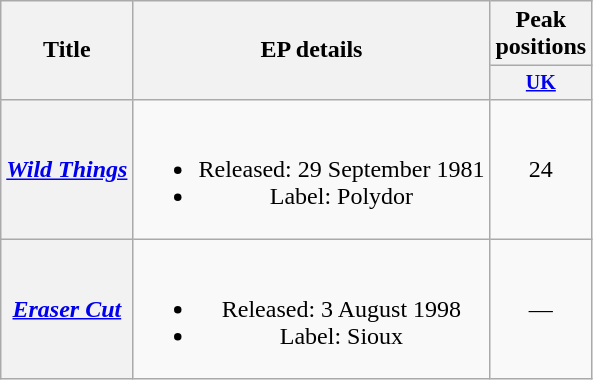<table class="wikitable plainrowheaders" style="text-align:center;">
<tr>
<th rowspan="2">Title</th>
<th rowspan="2">EP details</th>
<th colspan="1">Peak positions</th>
</tr>
<tr style="font-size:smaller;">
<th width="40"><a href='#'>UK</a><br></th>
</tr>
<tr>
<th scope="row"><em><a href='#'>Wild Things</a></em></th>
<td><br><ul><li>Released: 29 September 1981</li><li>Label: Polydor</li></ul></td>
<td>24</td>
</tr>
<tr>
<th scope="row"><em><a href='#'>Eraser Cut</a></em></th>
<td><br><ul><li>Released: 3 August 1998</li><li>Label: Sioux</li></ul></td>
<td>—</td>
</tr>
</table>
